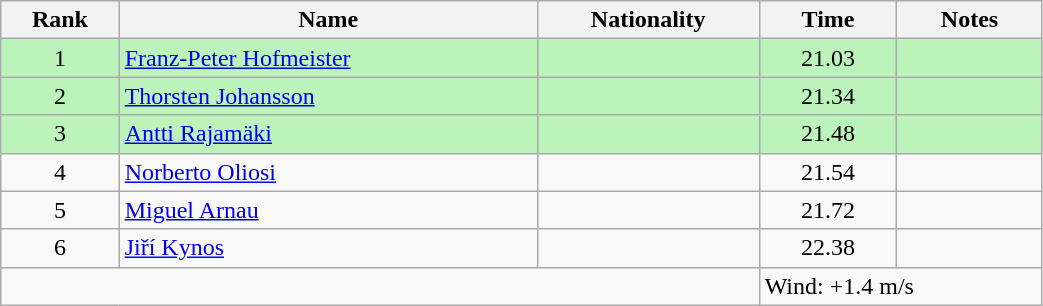<table class="wikitable sortable" style="text-align:center;width: 55%">
<tr>
<th>Rank</th>
<th>Name</th>
<th>Nationality</th>
<th>Time</th>
<th>Notes</th>
</tr>
<tr bgcolor=bbf3bb>
<td>1</td>
<td align=left><a href='#'>Franz-Peter Hofmeister</a></td>
<td align=left></td>
<td>21.03</td>
<td></td>
</tr>
<tr bgcolor=bbf3bb>
<td>2</td>
<td align=left><a href='#'>Thorsten Johansson</a></td>
<td align=left></td>
<td>21.34</td>
<td></td>
</tr>
<tr bgcolor=bbf3bb>
<td>3</td>
<td align=left><a href='#'>Antti Rajamäki</a></td>
<td align=left></td>
<td>21.48</td>
<td></td>
</tr>
<tr>
<td>4</td>
<td align=left><a href='#'>Norberto Oliosi</a></td>
<td align=left></td>
<td>21.54</td>
<td></td>
</tr>
<tr>
<td>5</td>
<td align=left><a href='#'>Miguel Arnau</a></td>
<td align=left></td>
<td>21.72</td>
<td></td>
</tr>
<tr>
<td>6</td>
<td align=left><a href='#'>Jiří Kynos</a></td>
<td align=left></td>
<td>22.38</td>
<td></td>
</tr>
<tr class="sortbottom">
<td colspan="3"></td>
<td colspan="2" style="text-align:left;">Wind: +1.4 m/s</td>
</tr>
</table>
